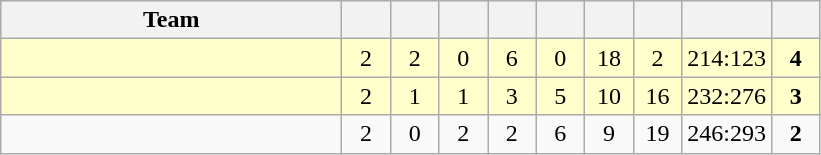<table class="wikitable" style="text-align:center;">
<tr>
<th width=220>Team</th>
<th width=25></th>
<th width=25></th>
<th width=25></th>
<th width=25></th>
<th width=25></th>
<th width=25></th>
<th width=25></th>
<th width=25></th>
<th width=25></th>
</tr>
<tr style="background:#ffffcc;">
<td style="text-align:left;"></td>
<td>2</td>
<td>2</td>
<td>0</td>
<td>6</td>
<td>0</td>
<td>18</td>
<td>2</td>
<td>214:123</td>
<td><strong>4</strong></td>
</tr>
<tr style="background:#ffffcc;">
<td style="text-align:left;"></td>
<td>2</td>
<td>1</td>
<td>1</td>
<td>3</td>
<td>5</td>
<td>10</td>
<td>16</td>
<td>232:276</td>
<td><strong>3</strong></td>
</tr>
<tr>
<td style="text-align:left;"></td>
<td>2</td>
<td>0</td>
<td>2</td>
<td>2</td>
<td>6</td>
<td>9</td>
<td>19</td>
<td>246:293</td>
<td><strong>2</strong></td>
</tr>
</table>
